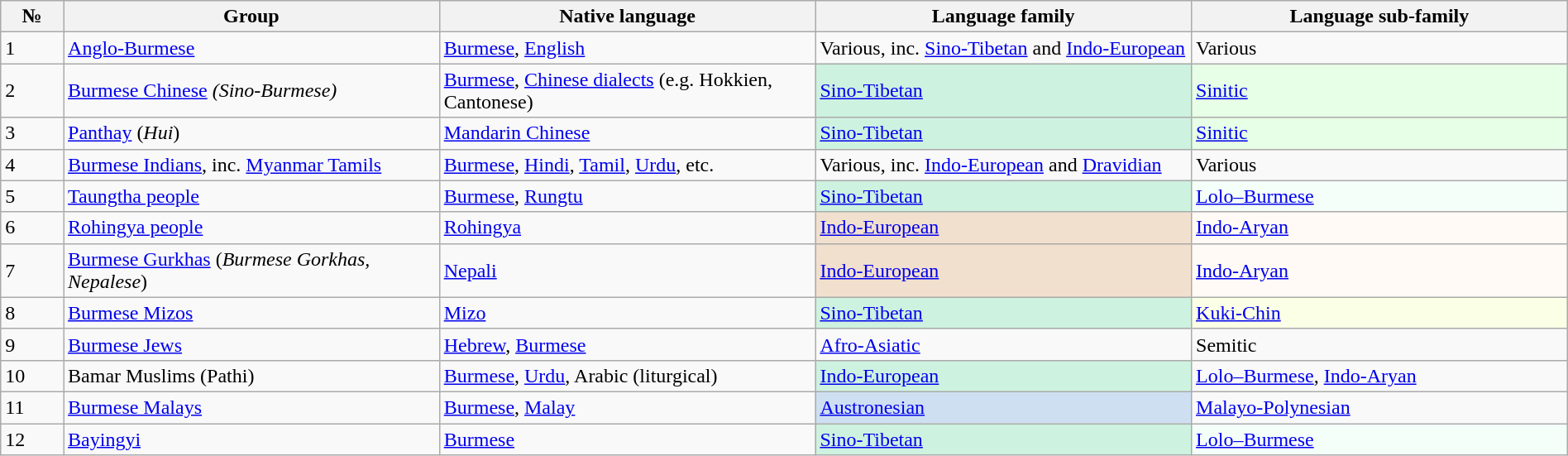<table class="wikitable sortable" width=100%>
<tr>
<th width=4%>№</th>
<th width=24%>Group</th>
<th width=24%>Native language</th>
<th width=24%>Language family</th>
<th width=24%>Language sub-family</th>
</tr>
<tr>
<td>1</td>
<td><a href='#'>Anglo-Burmese</a></td>
<td><a href='#'>Burmese</a>, <a href='#'>English</a></td>
<td>Various, inc. <a href='#'>Sino-Tibetan</a> and <a href='#'>Indo-European</a></td>
<td>Various</td>
</tr>
<tr>
<td>2</td>
<td><a href='#'>Burmese Chinese</a> <em>(Sino-Burmese)</em></td>
<td><a href='#'>Burmese</a>, <a href='#'>Chinese dialects</a> (e.g. Hokkien, Cantonese)</td>
<td style="background:#CEF2E0;"><a href='#'>Sino-Tibetan</a></td>
<td style="background:#E6FFE6;"><a href='#'>Sinitic</a></td>
</tr>
<tr>
<td>3</td>
<td><a href='#'>Panthay</a> (<em>Hui</em>)</td>
<td><a href='#'>Mandarin Chinese</a></td>
<td style="background:#CEF2E0;"><a href='#'>Sino-Tibetan</a></td>
<td style="background:#E6FFE6;"><a href='#'>Sinitic</a></td>
</tr>
<tr>
<td>4</td>
<td><a href='#'>Burmese Indians</a>, inc. <a href='#'>Myanmar Tamils</a></td>
<td><a href='#'>Burmese</a>, <a href='#'>Hindi</a>, <a href='#'>Tamil</a>, <a href='#'>Urdu</a>, etc.</td>
<td>Various, inc. <a href='#'>Indo-European</a> and <a href='#'>Dravidian</a></td>
<td>Various</td>
</tr>
<tr>
<td>5</td>
<td><a href='#'>Taungtha people</a></td>
<td><a href='#'>Burmese</a>, <a href='#'>Rungtu</a></td>
<td style="background:#CEF2E0;"><a href='#'>Sino-Tibetan</a></td>
<td style="background:#F5FFFA;"><a href='#'>Lolo–Burmese</a></td>
</tr>
<tr>
<td>6</td>
<td><a href='#'>Rohingya people</a></td>
<td><a href='#'>Rohingya</a></td>
<td style="background:#F2E0CE;"><a href='#'>Indo-European</a></td>
<td style="background:#FFFAF5;"><a href='#'>Indo-Aryan</a></td>
</tr>
<tr>
<td>7</td>
<td><a href='#'>Burmese Gurkhas</a> (<em>Burmese Gorkhas, Nepalese</em>)</td>
<td><a href='#'>Nepali</a></td>
<td style="background:#F2E0CE;"><a href='#'>Indo-European</a></td>
<td style="background:#FFFAF5;"><a href='#'>Indo-Aryan</a></td>
</tr>
<tr>
<td>8</td>
<td><a href='#'>Burmese Mizos</a></td>
<td><a href='#'>Mizo</a></td>
<td style="background:#CEF2E0;"><a href='#'>Sino-Tibetan</a></td>
<td style="background:#FBFFE6;"><a href='#'>Kuki-Chin</a></td>
</tr>
<tr>
<td>9</td>
<td><a href='#'>Burmese Jews</a></td>
<td><a href='#'>Hebrew</a>, <a href='#'>Burmese</a></td>
<td><a href='#'>Afro-Asiatic</a></td>
<td>Semitic</td>
</tr>
<tr>
<td>10</td>
<td>Bamar Muslims (Pathi)</td>
<td><a href='#'>Burmese</a>, <a href='#'>Urdu</a>, Arabic (liturgical)</td>
<td style="background:#CEF2E0;"><a href='#'>Indo-European</a></td>
<td><a href='#'>Lolo–Burmese</a>, <a href='#'>Indo-Aryan</a></td>
</tr>
<tr>
<td>11</td>
<td><a href='#'>Burmese Malays</a></td>
<td><a href='#'>Burmese</a>, <a href='#'>Malay</a></td>
<td style="background:#CEDFF2;"><a href='#'>Austronesian</a></td>
<td><a href='#'>Malayo-Polynesian</a></td>
</tr>
<tr>
<td>12</td>
<td><a href='#'>Bayingyi</a></td>
<td><a href='#'>Burmese</a></td>
<td style="background:#CEF2E0;"><a href='#'>Sino-Tibetan</a></td>
<td style="background:#F5FFFA;"><a href='#'>Lolo–Burmese</a></td>
</tr>
</table>
